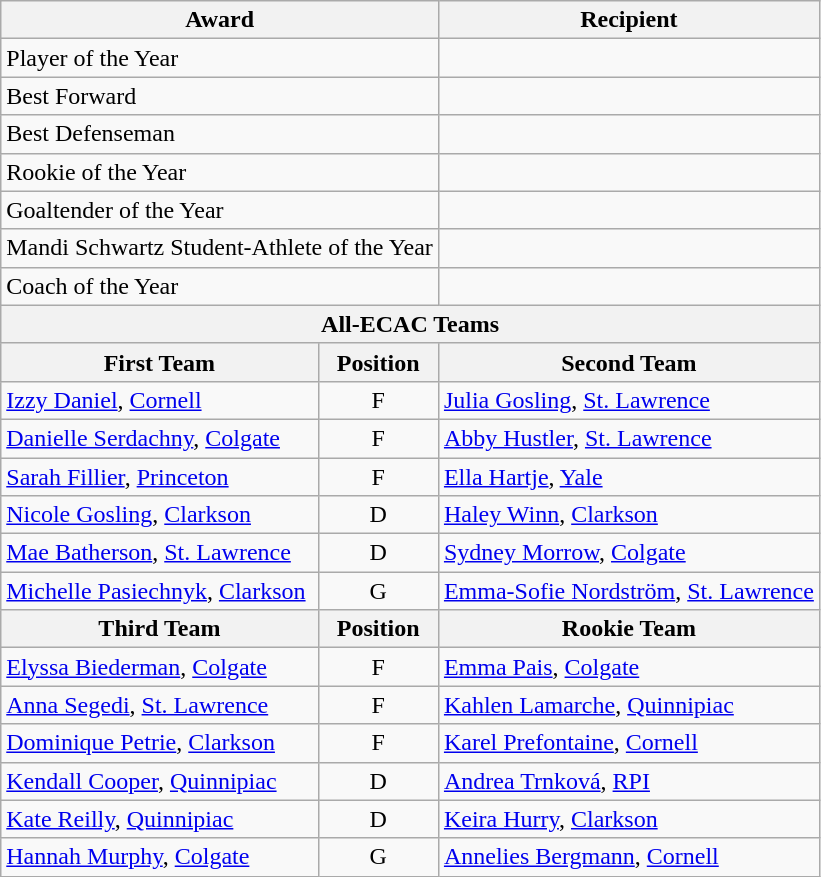<table class="wikitable">
<tr>
<th colspan=2>Award</th>
<th>Recipient</th>
</tr>
<tr>
<td colspan=2>Player of the Year</td>
<td></td>
</tr>
<tr>
<td colspan=2>Best Forward</td>
<td></td>
</tr>
<tr>
<td colspan=2>Best Defenseman</td>
<td></td>
</tr>
<tr>
<td colspan=2>Rookie of the Year</td>
<td></td>
</tr>
<tr>
<td colspan=2>Goaltender of the Year</td>
<td></td>
</tr>
<tr>
<td colspan=2>Mandi Schwartz Student-Athlete of the Year</td>
<td></td>
</tr>
<tr>
<td colspan=2>Coach of the Year</td>
<td></td>
</tr>
<tr>
<th colspan=3>All-ECAC Teams</th>
</tr>
<tr>
<th>First Team</th>
<th>  Position  </th>
<th>Second Team</th>
</tr>
<tr>
<td><a href='#'>Izzy Daniel</a>, <a href='#'>Cornell</a></td>
<td align=center>F</td>
<td><a href='#'>Julia Gosling</a>, <a href='#'>St. Lawrence</a></td>
</tr>
<tr>
<td><a href='#'>Danielle Serdachny</a>, <a href='#'>Colgate</a></td>
<td align=center>F</td>
<td><a href='#'>Abby Hustler</a>, <a href='#'>St. Lawrence</a></td>
</tr>
<tr>
<td><a href='#'>Sarah Fillier</a>, <a href='#'>Princeton</a></td>
<td align=center>F</td>
<td><a href='#'>Ella Hartje</a>, <a href='#'>Yale</a></td>
</tr>
<tr>
<td><a href='#'>Nicole Gosling</a>, <a href='#'>Clarkson</a></td>
<td align=center>D</td>
<td><a href='#'>Haley Winn</a>, <a href='#'>Clarkson</a></td>
</tr>
<tr>
<td><a href='#'>Mae Batherson</a>, <a href='#'>St. Lawrence</a></td>
<td align=center>D</td>
<td><a href='#'>Sydney Morrow</a>, <a href='#'>Colgate</a></td>
</tr>
<tr>
<td><a href='#'>Michelle Pasiechnyk</a>, <a href='#'>Clarkson</a></td>
<td align=center>G</td>
<td><a href='#'>Emma-Sofie Nordström</a>, <a href='#'>St. Lawrence</a></td>
</tr>
<tr>
<th>Third Team</th>
<th>  Position  </th>
<th>Rookie Team</th>
</tr>
<tr>
<td><a href='#'>Elyssa Biederman</a>, <a href='#'>Colgate</a></td>
<td align=center>F</td>
<td><a href='#'>Emma Pais</a>, <a href='#'>Colgate</a></td>
</tr>
<tr>
<td><a href='#'>Anna Segedi</a>, <a href='#'>St. Lawrence</a></td>
<td align=center>F</td>
<td><a href='#'>Kahlen Lamarche</a>, <a href='#'>Quinnipiac</a></td>
</tr>
<tr>
<td><a href='#'>Dominique Petrie</a>, <a href='#'>Clarkson</a></td>
<td align=center>F</td>
<td><a href='#'>Karel Prefontaine</a>, <a href='#'>Cornell</a></td>
</tr>
<tr>
<td><a href='#'>Kendall Cooper</a>, <a href='#'>Quinnipiac</a></td>
<td align=center>D</td>
<td><a href='#'>Andrea Trnková</a>, <a href='#'>RPI</a></td>
</tr>
<tr>
<td><a href='#'>Kate Reilly</a>, <a href='#'>Quinnipiac</a></td>
<td align=center>D</td>
<td><a href='#'>Keira Hurry</a>, <a href='#'>Clarkson</a></td>
</tr>
<tr>
<td><a href='#'>Hannah Murphy</a>, <a href='#'>Colgate</a></td>
<td align=center>G</td>
<td><a href='#'>Annelies Bergmann</a>, <a href='#'>Cornell</a></td>
</tr>
</table>
